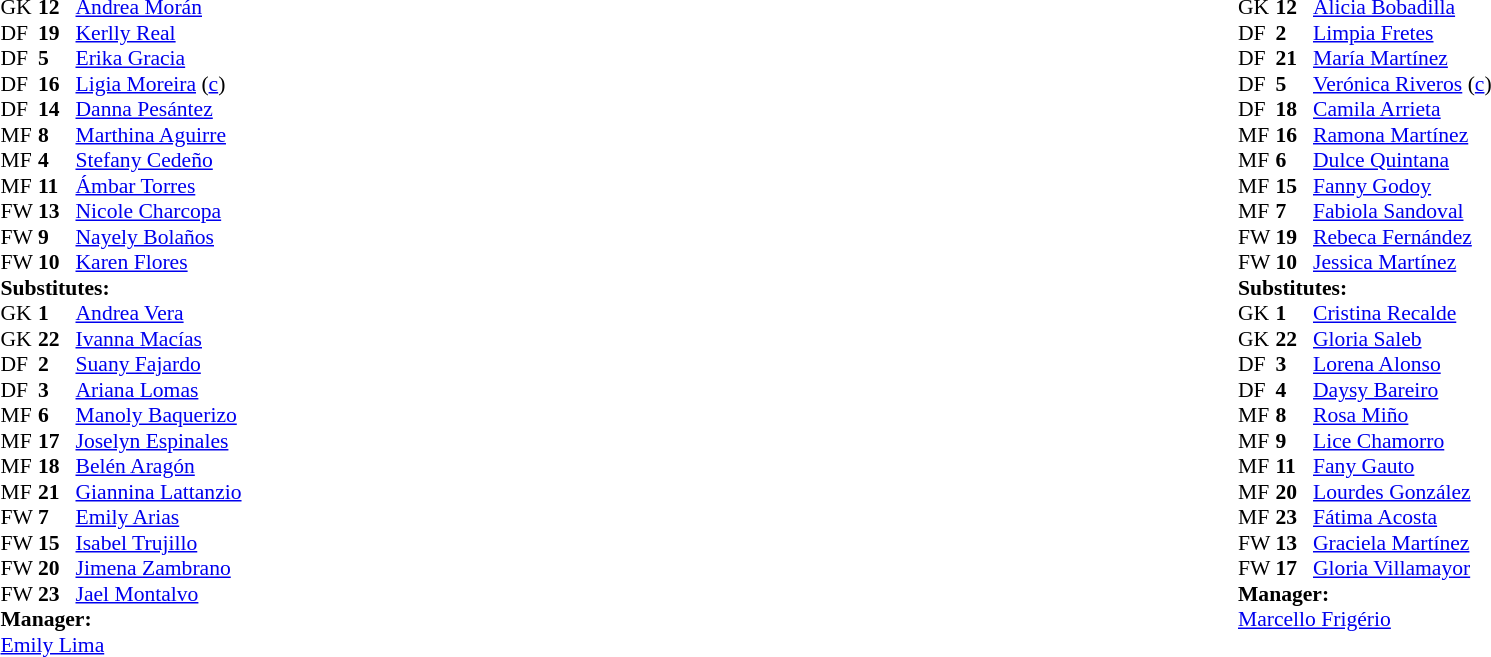<table width="100%">
<tr>
<td style="vertical-align:top; width:40%"><br><table style="font-size: 90%" cellspacing="0" cellpadding="0">
<tr>
<th width=25></th>
<th width=25></th>
</tr>
<tr>
<td>GK</td>
<td><strong>12</strong></td>
<td><a href='#'>Andrea Morán</a></td>
</tr>
<tr>
<td>DF</td>
<td><strong>19</strong></td>
<td><a href='#'>Kerlly Real</a></td>
</tr>
<tr>
<td>DF</td>
<td><strong>5</strong></td>
<td><a href='#'>Erika Gracia</a></td>
</tr>
<tr>
<td>DF</td>
<td><strong>16</strong></td>
<td><a href='#'>Ligia Moreira</a> (<a href='#'>c</a>)</td>
<td></td>
</tr>
<tr>
<td>DF</td>
<td><strong>14</strong></td>
<td><a href='#'>Danna Pesántez</a></td>
<td></td>
<td></td>
</tr>
<tr>
<td>MF</td>
<td><strong>8</strong></td>
<td><a href='#'>Marthina Aguirre</a></td>
<td></td>
<td></td>
</tr>
<tr>
<td>MF</td>
<td><strong>4</strong></td>
<td><a href='#'>Stefany Cedeño</a></td>
</tr>
<tr>
<td>MF</td>
<td><strong>11</strong></td>
<td><a href='#'>Ámbar Torres</a></td>
<td></td>
<td></td>
</tr>
<tr>
<td>FW</td>
<td><strong>13</strong></td>
<td><a href='#'>Nicole Charcopa</a></td>
</tr>
<tr>
<td>FW</td>
<td><strong>9</strong></td>
<td><a href='#'>Nayely Bolaños</a></td>
</tr>
<tr>
<td>FW</td>
<td><strong>10</strong></td>
<td><a href='#'>Karen Flores</a></td>
<td></td>
<td></td>
</tr>
<tr>
<td colspan=3><strong>Substitutes:</strong></td>
</tr>
<tr>
<td>GK</td>
<td><strong>1</strong></td>
<td><a href='#'>Andrea Vera</a></td>
</tr>
<tr>
<td>GK</td>
<td><strong>22</strong></td>
<td><a href='#'>Ivanna Macías</a></td>
</tr>
<tr>
<td>DF</td>
<td><strong>2</strong></td>
<td><a href='#'>Suany Fajardo</a></td>
</tr>
<tr>
<td>DF</td>
<td><strong>3</strong></td>
<td><a href='#'>Ariana Lomas</a></td>
</tr>
<tr>
<td>MF</td>
<td><strong>6</strong></td>
<td><a href='#'>Manoly Baquerizo</a></td>
<td></td>
<td></td>
</tr>
<tr>
<td>MF</td>
<td><strong>17</strong></td>
<td><a href='#'>Joselyn Espinales</a></td>
<td></td>
<td></td>
</tr>
<tr>
<td>MF</td>
<td><strong>18</strong></td>
<td><a href='#'>Belén Aragón</a></td>
</tr>
<tr>
<td>MF</td>
<td><strong>21</strong></td>
<td><a href='#'>Giannina Lattanzio</a></td>
<td></td>
<td></td>
</tr>
<tr>
<td>FW</td>
<td><strong>7</strong></td>
<td><a href='#'>Emily Arias</a></td>
<td></td>
<td></td>
</tr>
<tr>
<td>FW</td>
<td><strong>15</strong></td>
<td><a href='#'>Isabel Trujillo</a></td>
</tr>
<tr>
<td>FW</td>
<td><strong>20</strong></td>
<td><a href='#'>Jimena Zambrano</a></td>
</tr>
<tr>
<td>FW</td>
<td><strong>23</strong></td>
<td><a href='#'>Jael Montalvo</a></td>
</tr>
<tr>
<td colspan=3><strong>Manager:</strong></td>
</tr>
<tr>
<td colspan="4"> <a href='#'>Emily Lima</a></td>
</tr>
</table>
</td>
<td style="vertical-align:top; width:50%"><br><table cellspacing="0" cellpadding="0" style="font-size:90%; margin:auto">
<tr>
<th width=25></th>
<th width=25></th>
</tr>
<tr>
<td>GK</td>
<td><strong>12</strong></td>
<td><a href='#'>Alicia Bobadilla</a></td>
</tr>
<tr>
<td>DF</td>
<td><strong>2</strong></td>
<td><a href='#'>Limpia Fretes</a></td>
</tr>
<tr>
<td>DF</td>
<td><strong>21</strong></td>
<td><a href='#'>María Martínez</a></td>
</tr>
<tr>
<td>DF</td>
<td><strong>5</strong></td>
<td><a href='#'>Verónica Riveros</a> (<a href='#'>c</a>)</td>
</tr>
<tr>
<td>DF</td>
<td><strong>18</strong></td>
<td><a href='#'>Camila Arrieta</a></td>
</tr>
<tr>
<td>MF</td>
<td><strong>16</strong></td>
<td><a href='#'>Ramona Martínez</a></td>
</tr>
<tr>
<td>MF</td>
<td><strong>6</strong></td>
<td><a href='#'>Dulce Quintana</a></td>
</tr>
<tr>
<td>MF</td>
<td><strong>15</strong></td>
<td><a href='#'>Fanny Godoy</a></td>
</tr>
<tr>
<td>MF</td>
<td><strong>7</strong></td>
<td><a href='#'>Fabiola Sandoval</a></td>
<td></td>
<td></td>
</tr>
<tr>
<td>FW</td>
<td><strong>19</strong></td>
<td><a href='#'>Rebeca Fernández</a></td>
<td></td>
<td></td>
</tr>
<tr>
<td>FW</td>
<td><strong>10</strong></td>
<td><a href='#'>Jessica Martínez</a></td>
<td></td>
<td></td>
</tr>
<tr>
<td colspan=3><strong>Substitutes:</strong></td>
</tr>
<tr>
<td>GK</td>
<td><strong>1</strong></td>
<td><a href='#'>Cristina Recalde</a></td>
</tr>
<tr>
<td>GK</td>
<td><strong>22</strong></td>
<td><a href='#'>Gloria Saleb</a></td>
</tr>
<tr>
<td>DF</td>
<td><strong>3</strong></td>
<td><a href='#'>Lorena Alonso</a></td>
<td></td>
<td></td>
</tr>
<tr>
<td>DF</td>
<td><strong>4</strong></td>
<td><a href='#'>Daysy Bareiro</a></td>
</tr>
<tr>
<td>MF</td>
<td><strong>8</strong></td>
<td><a href='#'>Rosa Miño</a></td>
</tr>
<tr>
<td>MF</td>
<td><strong>9</strong></td>
<td><a href='#'>Lice Chamorro</a></td>
<td></td>
<td></td>
</tr>
<tr>
<td>MF</td>
<td><strong>11</strong></td>
<td><a href='#'>Fany Gauto</a></td>
<td></td>
<td></td>
</tr>
<tr>
<td>MF</td>
<td><strong>20</strong></td>
<td><a href='#'>Lourdes González</a></td>
</tr>
<tr>
<td>MF</td>
<td><strong>23</strong></td>
<td><a href='#'>Fátima Acosta</a></td>
</tr>
<tr>
<td>FW</td>
<td><strong>13</strong></td>
<td><a href='#'>Graciela Martínez</a></td>
</tr>
<tr>
<td>FW</td>
<td><strong>17</strong></td>
<td><a href='#'>Gloria Villamayor</a></td>
</tr>
<tr>
<td></td>
</tr>
<tr>
<td colspan=3><strong>Manager:</strong></td>
</tr>
<tr>
<td colspan="4"> <a href='#'>Marcello Frigério</a></td>
</tr>
</table>
</td>
</tr>
</table>
